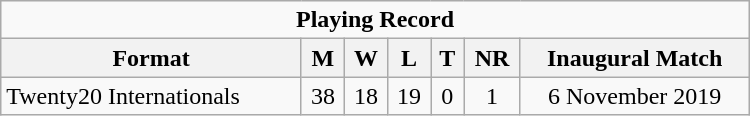<table class="wikitable" style="text-align: center; width: 500px;">
<tr>
<td colspan=7 align="center"><strong>Playing Record</strong></td>
</tr>
<tr>
<th>Format</th>
<th>M</th>
<th>W</th>
<th>L</th>
<th>T</th>
<th>NR</th>
<th>Inaugural Match</th>
</tr>
<tr>
<td align="left">Twenty20 Internationals</td>
<td>38</td>
<td>18</td>
<td>19</td>
<td>0</td>
<td>1</td>
<td>6 November 2019</td>
</tr>
</table>
